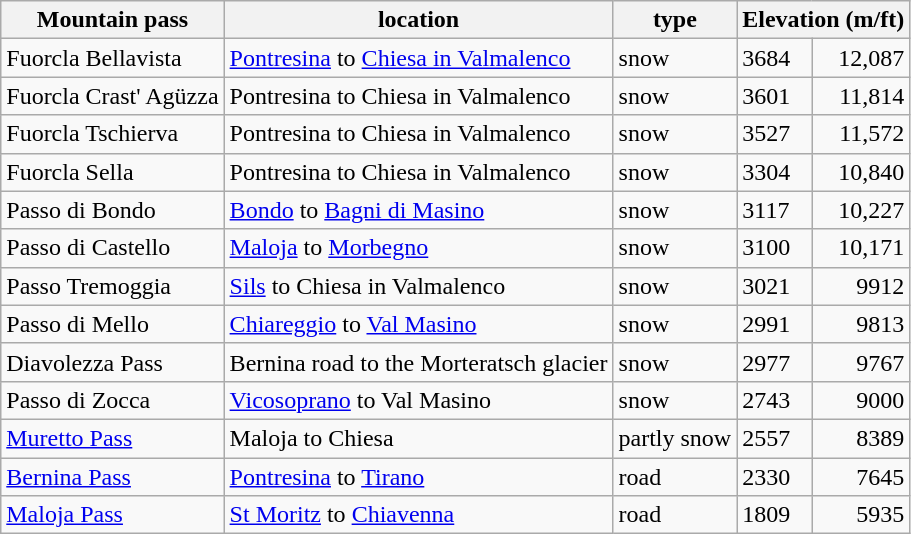<table class="wikitable sortable">
<tr>
<th>Mountain pass</th>
<th>location</th>
<th>type</th>
<th colspan=2>Elevation (m/ft)</th>
</tr>
<tr>
<td>Fuorcla Bellavista</td>
<td><a href='#'>Pontresina</a> to <a href='#'>Chiesa in Valmalenco</a></td>
<td>snow</td>
<td>3684</td>
<td align=right>12,087</td>
</tr>
<tr>
<td>Fuorcla Crast' Agüzza</td>
<td>Pontresina to Chiesa in Valmalenco</td>
<td>snow</td>
<td>3601</td>
<td align=right>11,814</td>
</tr>
<tr>
<td>Fuorcla Tschierva</td>
<td>Pontresina to Chiesa in Valmalenco</td>
<td>snow</td>
<td>3527</td>
<td align=right>11,572</td>
</tr>
<tr>
<td>Fuorcla Sella</td>
<td>Pontresina to Chiesa in Valmalenco</td>
<td>snow</td>
<td>3304</td>
<td align=right>10,840</td>
</tr>
<tr>
<td>Passo di Bondo</td>
<td><a href='#'>Bondo</a> to <a href='#'>Bagni di Masino</a></td>
<td>snow</td>
<td>3117</td>
<td align=right>10,227</td>
</tr>
<tr>
<td>Passo di Castello</td>
<td><a href='#'>Maloja</a> to <a href='#'>Morbegno</a></td>
<td>snow</td>
<td>3100</td>
<td align=right>10,171</td>
</tr>
<tr>
<td>Passo Tremoggia</td>
<td><a href='#'>Sils</a> to Chiesa in Valmalenco</td>
<td>snow</td>
<td>3021</td>
<td align=right>9912</td>
</tr>
<tr>
<td>Passo di Mello</td>
<td><a href='#'>Chiareggio</a> to <a href='#'>Val Masino</a></td>
<td>snow</td>
<td>2991</td>
<td align=right>9813</td>
</tr>
<tr>
<td>Diavolezza Pass</td>
<td>Bernina road to the Morteratsch glacier</td>
<td>snow</td>
<td>2977</td>
<td align=right>9767</td>
</tr>
<tr>
<td>Passo di Zocca</td>
<td><a href='#'>Vicosoprano</a> to Val Masino</td>
<td>snow</td>
<td>2743</td>
<td align=right>9000</td>
</tr>
<tr>
<td><a href='#'>Muretto Pass</a></td>
<td>Maloja to Chiesa</td>
<td>partly snow</td>
<td>2557</td>
<td align=right>8389</td>
</tr>
<tr>
<td><a href='#'>Bernina Pass</a></td>
<td><a href='#'>Pontresina</a> to <a href='#'>Tirano</a></td>
<td>road</td>
<td>2330</td>
<td align=right>7645</td>
</tr>
<tr>
<td><a href='#'>Maloja Pass</a></td>
<td><a href='#'>St Moritz</a> to <a href='#'>Chiavenna</a></td>
<td>road</td>
<td>1809</td>
<td align=right>5935</td>
</tr>
</table>
